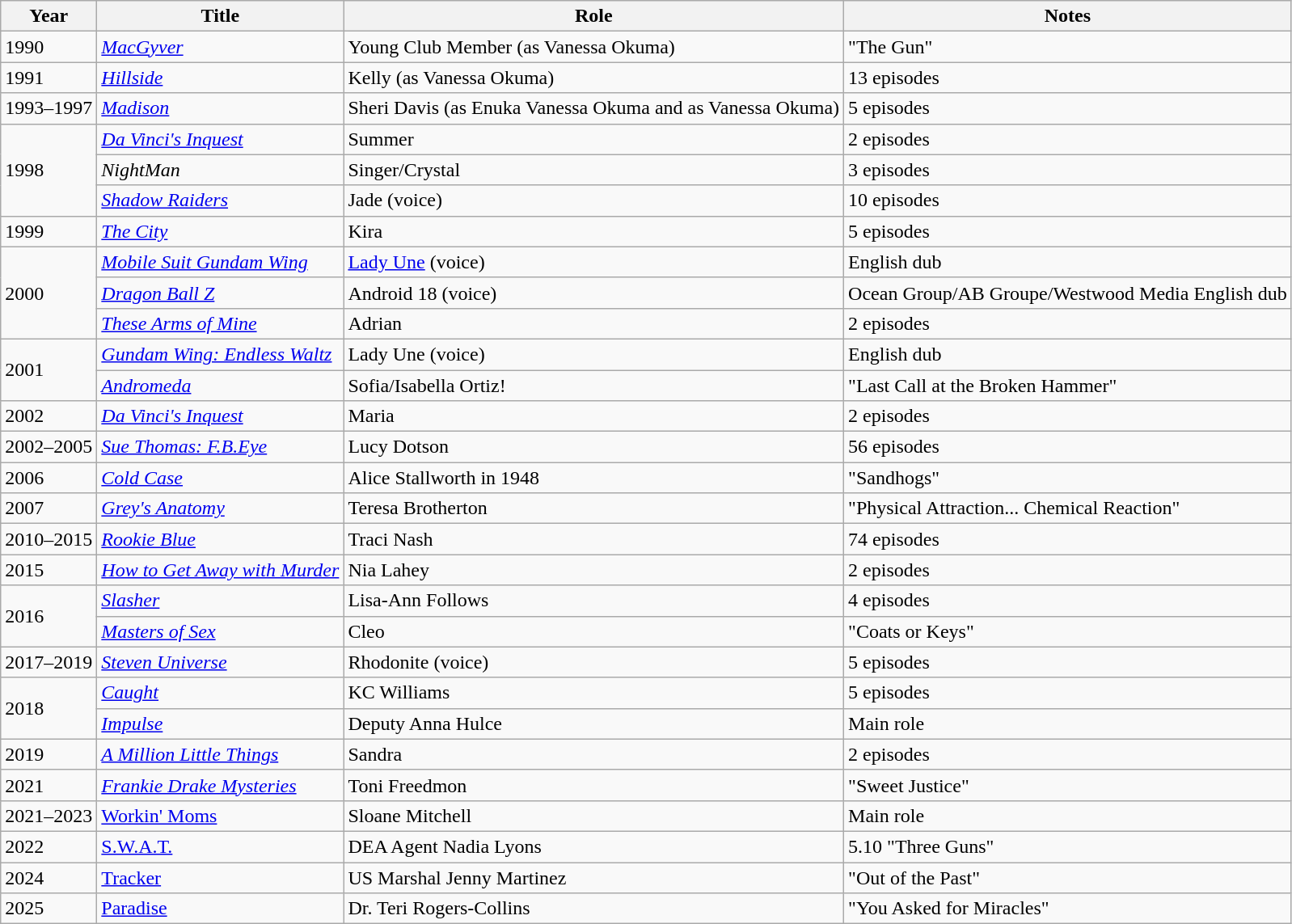<table class="wikitable sortable">
<tr>
<th>Year</th>
<th>Title</th>
<th>Role</th>
<th class="unsortable">Notes</th>
</tr>
<tr>
<td>1990</td>
<td><em><a href='#'>MacGyver</a></em></td>
<td>Young Club Member (as Vanessa Okuma)</td>
<td>"The Gun"</td>
</tr>
<tr>
<td>1991</td>
<td><em><a href='#'>Hillside</a></em></td>
<td>Kelly (as Vanessa Okuma)</td>
<td>13 episodes</td>
</tr>
<tr>
<td>1993–1997</td>
<td><em><a href='#'>Madison</a></em></td>
<td>Sheri Davis (as Enuka Vanessa Okuma and as Vanessa Okuma)</td>
<td>5 episodes</td>
</tr>
<tr>
<td rowspan=3>1998</td>
<td><em><a href='#'>Da Vinci's Inquest</a></em></td>
<td>Summer</td>
<td>2 episodes</td>
</tr>
<tr>
<td><em>NightMan</em></td>
<td>Singer/Crystal</td>
<td>3 episodes</td>
</tr>
<tr>
<td><em><a href='#'>Shadow Raiders</a></em></td>
<td>Jade (voice)</td>
<td>10 episodes</td>
</tr>
<tr>
<td>1999</td>
<td data-sort-value="City, The"><em><a href='#'>The City</a></em></td>
<td>Kira</td>
<td>5 episodes</td>
</tr>
<tr>
<td rowspan=3>2000</td>
<td><em><a href='#'>Mobile Suit Gundam Wing</a></em></td>
<td><a href='#'>Lady Une</a> (voice)</td>
<td>English dub</td>
</tr>
<tr>
<td><em><a href='#'>Dragon Ball Z</a></em></td>
<td>Android 18 (voice)</td>
<td>Ocean Group/AB Groupe/Westwood Media English dub</td>
</tr>
<tr>
<td><em><a href='#'>These Arms of Mine</a></em></td>
<td>Adrian</td>
<td>2 episodes</td>
</tr>
<tr>
<td rowspan=2>2001</td>
<td><em><a href='#'>Gundam Wing: Endless Waltz</a></em></td>
<td>Lady Une (voice)</td>
<td>English dub</td>
</tr>
<tr>
<td><em><a href='#'>Andromeda</a></em></td>
<td>Sofia/Isabella Ortiz!</td>
<td>"Last Call at the Broken Hammer"</td>
</tr>
<tr>
<td>2002</td>
<td><em><a href='#'>Da Vinci's Inquest</a></em></td>
<td>Maria</td>
<td>2 episodes</td>
</tr>
<tr>
<td>2002–2005</td>
<td><em><a href='#'>Sue Thomas: F.B.Eye</a></em></td>
<td>Lucy Dotson</td>
<td>56 episodes</td>
</tr>
<tr>
<td>2006</td>
<td><em><a href='#'>Cold Case</a></em></td>
<td>Alice Stallworth in 1948</td>
<td>"Sandhogs"</td>
</tr>
<tr>
<td>2007</td>
<td><em><a href='#'>Grey's Anatomy</a></em></td>
<td>Teresa Brotherton</td>
<td>"Physical Attraction... Chemical Reaction"</td>
</tr>
<tr>
<td>2010–2015</td>
<td><em><a href='#'>Rookie Blue</a></em></td>
<td>Traci Nash</td>
<td>74 episodes</td>
</tr>
<tr>
<td>2015</td>
<td><em><a href='#'>How to Get Away with Murder</a></em></td>
<td>Nia Lahey</td>
<td>2 episodes</td>
</tr>
<tr>
<td rowspan=2>2016</td>
<td><em><a href='#'>Slasher</a></em></td>
<td>Lisa-Ann Follows</td>
<td>4 episodes</td>
</tr>
<tr>
<td><em><a href='#'>Masters of Sex</a></em></td>
<td>Cleo</td>
<td>"Coats or Keys"</td>
</tr>
<tr>
<td>2017–2019</td>
<td><em><a href='#'>Steven Universe</a></em></td>
<td>Rhodonite (voice)</td>
<td>5 episodes</td>
</tr>
<tr>
<td rowspan=2>2018</td>
<td><em><a href='#'>Caught</a></em></td>
<td>KC Williams</td>
<td>5 episodes</td>
</tr>
<tr>
<td><em><a href='#'>Impulse</a></em></td>
<td>Deputy Anna Hulce</td>
<td>Main role</td>
</tr>
<tr>
<td>2019</td>
<td data-sort-value="Million Little Things, A"><em><a href='#'>A Million Little Things</a></em></td>
<td>Sandra</td>
<td>2 episodes</td>
</tr>
<tr>
<td>2021</td>
<td><em><a href='#'>Frankie Drake Mysteries</a></td>
<td>Toni Freedmon</td>
<td>"Sweet Justice"</td>
</tr>
<tr>
<td>2021–2023</td>
<td></em><a href='#'>Workin' Moms</a><em></td>
<td>Sloane Mitchell</td>
<td>Main role</td>
</tr>
<tr>
<td>2022</td>
<td></em><a href='#'>S.W.A.T.</a><em></td>
<td>DEA Agent Nadia Lyons</td>
<td>5.10 "Three Guns"</td>
</tr>
<tr>
<td>2024</td>
<td></em><a href='#'>Tracker</a><em></td>
<td>US Marshal Jenny Martinez</td>
<td>"Out of the Past"</td>
</tr>
<tr>
<td>2025</td>
<td></em><a href='#'>Paradise</a><em></td>
<td>Dr. Teri Rogers-Collins</td>
<td>"You Asked for Miracles"</td>
</tr>
</table>
